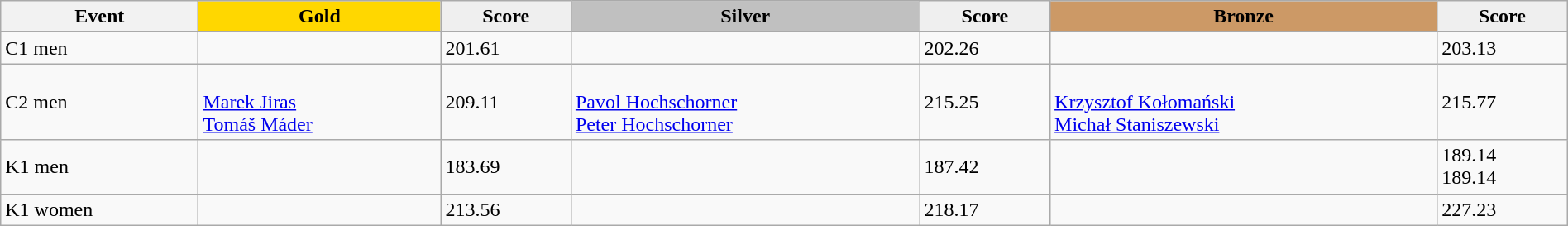<table class="wikitable" width=100%>
<tr>
<th>Event</th>
<td align=center bgcolor="gold"><strong>Gold</strong></td>
<td align=center bgcolor="EFEFEF"><strong>Score</strong></td>
<td align=center bgcolor="silver"><strong>Silver</strong></td>
<td align=center bgcolor="EFEFEF"><strong>Score</strong></td>
<td align=center bgcolor="CC9966"><strong>Bronze</strong></td>
<td align=center bgcolor="EFEFEF"><strong>Score</strong></td>
</tr>
<tr>
<td>C1 men</td>
<td></td>
<td>201.61</td>
<td></td>
<td>202.26</td>
<td></td>
<td>203.13</td>
</tr>
<tr>
<td>C2 men</td>
<td><br><a href='#'>Marek Jiras</a><br><a href='#'>Tomáš Máder</a></td>
<td>209.11</td>
<td><br><a href='#'>Pavol Hochschorner</a><br><a href='#'>Peter Hochschorner</a></td>
<td>215.25</td>
<td><br><a href='#'>Krzysztof Kołomański</a><br><a href='#'>Michał Staniszewski</a></td>
<td>215.77</td>
</tr>
<tr>
<td>K1 men</td>
<td></td>
<td>183.69</td>
<td></td>
<td>187.42</td>
<td><br></td>
<td>189.14<br>189.14</td>
</tr>
<tr>
<td>K1 women</td>
<td></td>
<td>213.56</td>
<td></td>
<td>218.17</td>
<td></td>
<td>227.23</td>
</tr>
</table>
